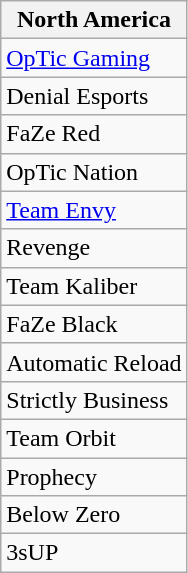<table class="wikitable" style="display: inline-table; margin-left: 20px;">
<tr>
<th>North America</th>
</tr>
<tr>
<td><a href='#'>OpTic Gaming</a></td>
</tr>
<tr>
<td>Denial Esports</td>
</tr>
<tr>
<td>FaZe Red</td>
</tr>
<tr>
<td>OpTic Nation</td>
</tr>
<tr>
<td><a href='#'>Team Envy</a></td>
</tr>
<tr>
<td>Revenge</td>
</tr>
<tr>
<td>Team Kaliber</td>
</tr>
<tr>
<td>FaZe Black</td>
</tr>
<tr>
<td>Automatic Reload</td>
</tr>
<tr>
<td>Strictly Business</td>
</tr>
<tr>
<td>Team Orbit</td>
</tr>
<tr>
<td>Prophecy</td>
</tr>
<tr>
<td>Below Zero</td>
</tr>
<tr>
<td>3sUP</td>
</tr>
</table>
